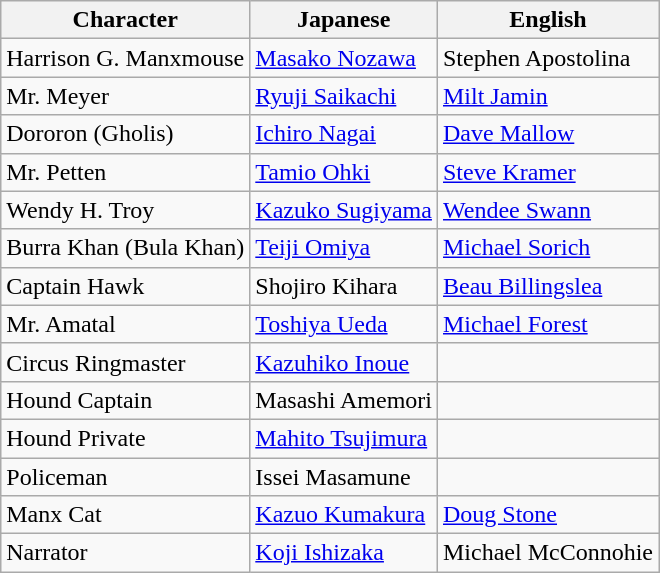<table class="wikitable sortable">
<tr>
<th>Character</th>
<th>Japanese</th>
<th>English</th>
</tr>
<tr>
<td>Harrison G. Manxmouse</td>
<td><a href='#'>Masako Nozawa</a></td>
<td>Stephen Apostolina</td>
</tr>
<tr>
<td>Mr. Meyer</td>
<td><a href='#'>Ryuji Saikachi</a></td>
<td><a href='#'>Milt Jamin</a></td>
</tr>
<tr>
<td>Dororon (Gholis)</td>
<td><a href='#'>Ichiro Nagai</a></td>
<td><a href='#'>Dave Mallow</a></td>
</tr>
<tr>
<td>Mr. Petten</td>
<td><a href='#'>Tamio Ohki</a></td>
<td><a href='#'>Steve Kramer</a></td>
</tr>
<tr>
<td>Wendy H. Troy</td>
<td><a href='#'>Kazuko Sugiyama</a></td>
<td><a href='#'>Wendee Swann</a></td>
</tr>
<tr>
<td>Burra Khan (Bula Khan)</td>
<td><a href='#'>Teiji Omiya</a></td>
<td><a href='#'>Michael Sorich</a></td>
</tr>
<tr>
<td>Captain Hawk</td>
<td>Shojiro Kihara</td>
<td><a href='#'>Beau Billingslea</a></td>
</tr>
<tr>
<td>Mr. Amatal</td>
<td><a href='#'>Toshiya Ueda</a></td>
<td><a href='#'>Michael Forest</a></td>
</tr>
<tr>
<td>Circus Ringmaster</td>
<td><a href='#'>Kazuhiko Inoue</a></td>
<td></td>
</tr>
<tr>
<td>Hound Captain</td>
<td>Masashi Amemori</td>
<td></td>
</tr>
<tr>
<td>Hound Private</td>
<td><a href='#'>Mahito Tsujimura</a></td>
<td></td>
</tr>
<tr>
<td>Policeman</td>
<td>Issei Masamune</td>
<td></td>
</tr>
<tr>
<td>Manx Cat</td>
<td><a href='#'>Kazuo Kumakura</a></td>
<td><a href='#'>Doug Stone</a></td>
</tr>
<tr>
<td>Narrator</td>
<td><a href='#'>Koji Ishizaka</a></td>
<td>Michael McConnohie</td>
</tr>
</table>
